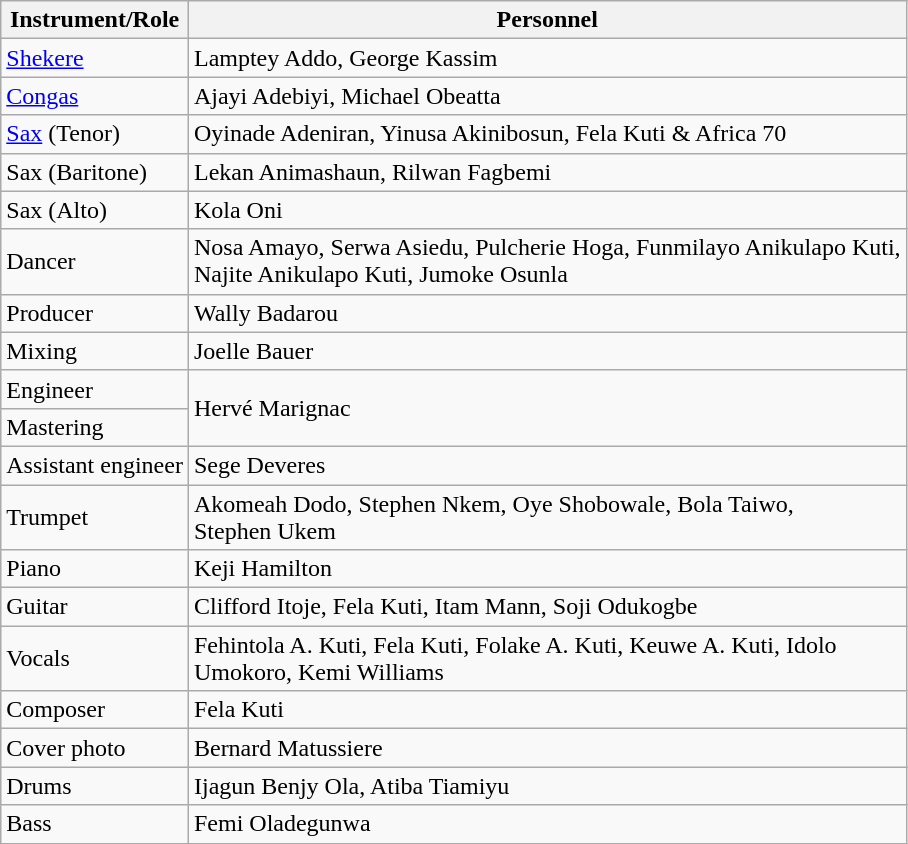<table class="wikitable">
<tr>
<th>Instrument/Role</th>
<th>Personnel</th>
</tr>
<tr>
<td><a href='#'>Shekere</a></td>
<td>Lamptey Addo, George Kassim</td>
</tr>
<tr>
<td><a href='#'>Congas</a></td>
<td>Ajayi Adebiyi, Michael Obeatta</td>
</tr>
<tr>
<td><a href='#'>Sax</a> (Tenor)</td>
<td>Oyinade Adeniran, Yinusa Akinibosun, Fela Kuti & Africa 70</td>
</tr>
<tr>
<td>Sax (Baritone)</td>
<td>Lekan Animashaun, Rilwan Fagbemi</td>
</tr>
<tr>
<td>Sax (Alto)</td>
<td>Kola Oni</td>
</tr>
<tr>
<td>Dancer</td>
<td>Nosa Amayo, Serwa Asiedu, Pulcherie Hoga, Funmilayo Anikulapo Kuti,<br>Najite Anikulapo Kuti, Jumoke Osunla</td>
</tr>
<tr>
<td>Producer</td>
<td>Wally Badarou</td>
</tr>
<tr>
<td>Mixing</td>
<td>Joelle Bauer</td>
</tr>
<tr>
<td>Engineer</td>
<td rowspan="2">Hervé Marignac</td>
</tr>
<tr>
<td>Mastering</td>
</tr>
<tr>
<td>Assistant engineer</td>
<td>Sege Deveres</td>
</tr>
<tr>
<td>Trumpet</td>
<td>Akomeah Dodo, Stephen Nkem, Oye Shobowale, Bola Taiwo,<br>Stephen Ukem</td>
</tr>
<tr>
<td>Piano</td>
<td>Keji Hamilton</td>
</tr>
<tr>
<td>Guitar</td>
<td>Clifford Itoje, Fela Kuti, Itam Mann, Soji Odukogbe</td>
</tr>
<tr>
<td>Vocals</td>
<td>Fehintola A. Kuti, Fela Kuti, Folake A. Kuti, Keuwe A. Kuti, Idolo<br>Umokoro, Kemi Williams</td>
</tr>
<tr>
<td>Composer</td>
<td>Fela Kuti</td>
</tr>
<tr>
<td>Cover photo</td>
<td>Bernard Matussiere</td>
</tr>
<tr>
<td>Drums</td>
<td>Ijagun Benjy Ola, Atiba Tiamiyu</td>
</tr>
<tr>
<td>Bass</td>
<td>Femi Oladegunwa</td>
</tr>
</table>
